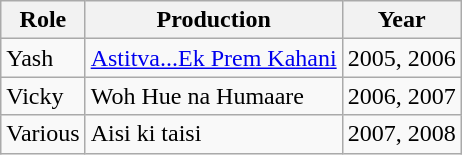<table class="wikitable">
<tr>
<th>Role</th>
<th>Production</th>
<th>Year</th>
</tr>
<tr>
<td>Yash</td>
<td><a href='#'>Astitva...Ek Prem Kahani</a></td>
<td>2005, 2006</td>
</tr>
<tr>
<td>Vicky</td>
<td>Woh Hue na Humaare</td>
<td>2006, 2007</td>
</tr>
<tr>
<td>Various</td>
<td>Aisi ki taisi</td>
<td>2007, 2008</td>
</tr>
</table>
